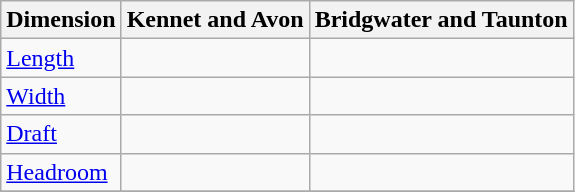<table class="wikitable">
<tr>
<th>Dimension</th>
<th>Kennet and Avon</th>
<th>Bridgwater and Taunton</th>
</tr>
<tr>
<td><a href='#'>Length</a></td>
<td></td>
<td></td>
</tr>
<tr>
<td><a href='#'>Width</a></td>
<td></td>
<td></td>
</tr>
<tr>
<td><a href='#'>Draft</a></td>
<td></td>
<td></td>
</tr>
<tr>
<td><a href='#'>Headroom</a></td>
<td></td>
<td></td>
</tr>
<tr>
</tr>
</table>
